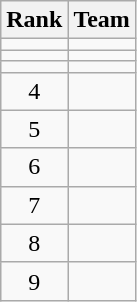<table class=wikitable style="text-align:center">
<tr>
<th>Rank</th>
<th>Team</th>
</tr>
<tr>
<td></td>
<td align=left></td>
</tr>
<tr>
<td></td>
<td align=left></td>
</tr>
<tr>
<td></td>
<td align=left></td>
</tr>
<tr>
<td>4</td>
<td align=left></td>
</tr>
<tr>
<td>5</td>
<td align=left></td>
</tr>
<tr>
<td>6</td>
<td align=left></td>
</tr>
<tr>
<td>7</td>
<td align=left></td>
</tr>
<tr>
<td>8</td>
<td align=left></td>
</tr>
<tr>
<td>9</td>
<td align=left></td>
</tr>
</table>
